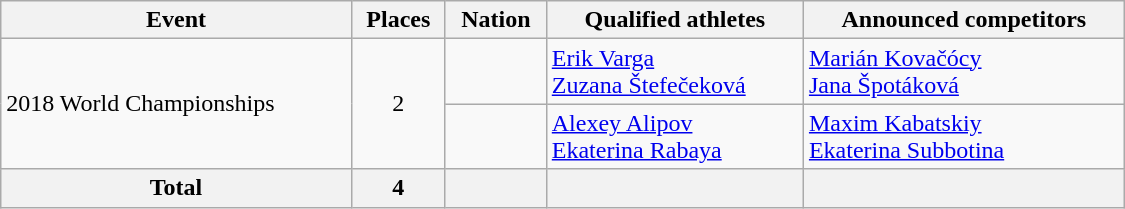<table class=wikitable style="text-align:left" width=750>
<tr>
<th>Event</th>
<th>Places</th>
<th>Nation</th>
<th>Qualified athletes</th>
<th>Announced competitors</th>
</tr>
<tr>
<td rowspan="2">2018 World Championships</td>
<td rowspan=2 align=center>2</td>
<td></td>
<td><a href='#'>Erik Varga</a><br><a href='#'>Zuzana Štefečeková</a></td>
<td><a href='#'>Marián Kovačócy</a><br><a href='#'>Jana Špotáková</a></td>
</tr>
<tr>
<td></td>
<td><a href='#'>Alexey Alipov</a><br><a href='#'>Ekaterina Rabaya</a></td>
<td><a href='#'>Maxim Kabatskiy</a><br><a href='#'>Ekaterina Subbotina</a><br></td>
</tr>
<tr>
<th>Total</th>
<th>4</th>
<th></th>
<th></th>
<th></th>
</tr>
</table>
